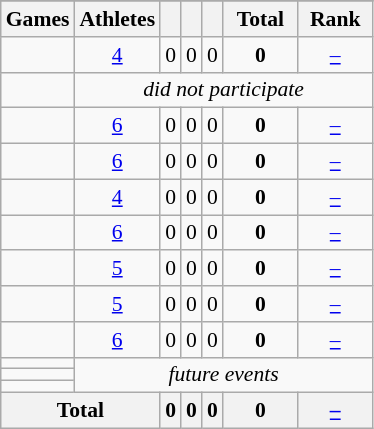<table class="wikitable" style="text-align:center; font-size:90%;">
<tr>
</tr>
<tr>
<th>Games</th>
<th>Athletes</th>
<th width:3em; font-weight:bold;"></th>
<th width:3em; font-weight:bold;"></th>
<th width:3em; font-weight:bold;"></th>
<th style="width:3em; font-weight:bold;">Total</th>
<th style="width:3em; font-weight:bold;">Rank</th>
</tr>
<tr>
<td align=left> </td>
<td><a href='#'>4</a></td>
<td>0</td>
<td>0</td>
<td>0</td>
<td><strong>0</strong></td>
<td><a href='#'>–</a></td>
</tr>
<tr>
<td align=left> </td>
<td colspan=6><em>did not participate</em></td>
</tr>
<tr>
<td align=left> </td>
<td><a href='#'>6</a></td>
<td>0</td>
<td>0</td>
<td>0</td>
<td><strong>0</strong></td>
<td><a href='#'>–</a></td>
</tr>
<tr>
<td align=left> </td>
<td><a href='#'>6</a></td>
<td>0</td>
<td>0</td>
<td>0</td>
<td><strong>0</strong></td>
<td><a href='#'>–</a></td>
</tr>
<tr>
<td align=left> </td>
<td><a href='#'>4</a></td>
<td>0</td>
<td>0</td>
<td>0</td>
<td><strong>0</strong></td>
<td><a href='#'>–</a></td>
</tr>
<tr>
<td align=left> </td>
<td><a href='#'>6</a></td>
<td>0</td>
<td>0</td>
<td>0</td>
<td><strong>0</strong></td>
<td><a href='#'>–</a></td>
</tr>
<tr>
<td align=left> </td>
<td><a href='#'>5</a></td>
<td>0</td>
<td>0</td>
<td>0</td>
<td><strong>0</strong></td>
<td><a href='#'>–</a></td>
</tr>
<tr>
<td align=left> </td>
<td><a href='#'>5</a></td>
<td>0</td>
<td>0</td>
<td>0</td>
<td><strong>0</strong></td>
<td><a href='#'>–</a></td>
</tr>
<tr>
<td align=left> </td>
<td><a href='#'>6</a></td>
<td>0</td>
<td>0</td>
<td>0</td>
<td><strong>0</strong></td>
<td><a href='#'>–</a></td>
</tr>
<tr>
<td align=left> </td>
<td colspan=6 rowspan=3><em>future events</em></td>
</tr>
<tr>
<td align=left> </td>
</tr>
<tr>
<td align=left> </td>
</tr>
<tr>
<th colspan=2>Total</th>
<th>0</th>
<th>0</th>
<th>0</th>
<th>0</th>
<th><a href='#'>–</a></th>
</tr>
</table>
